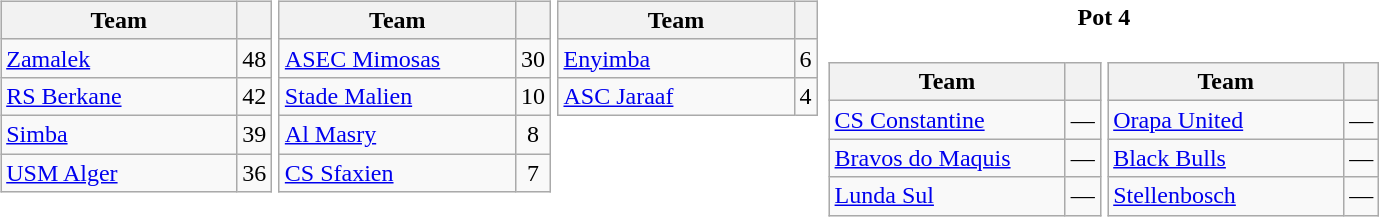<table style="margin:auto;text-align:left; vertical-align:top;">
<tr valign=top>
<td><br><table class="wikitable" style="white-space:nowrap; margin:0;">
<tr>
<th style="width:150px">Team</th>
<th></th>
</tr>
<tr>
<td> <a href='#'>Zamalek</a></td>
<td style="text-align:center">48</td>
</tr>
<tr>
<td> <a href='#'>RS Berkane</a></td>
<td style="text-align:center">42</td>
</tr>
<tr>
<td> <a href='#'>Simba</a></td>
<td style="text-align:center">39</td>
</tr>
<tr>
<td> <a href='#'>USM Alger</a></td>
<td style="text-align:center">36</td>
</tr>
</table>
</td>
<td><br><table class="wikitable" style="white-space:nowrap; margin:0;">
<tr>
<th style="width:150px">Team</th>
<th></th>
</tr>
<tr>
<td> <a href='#'>ASEC Mimosas</a></td>
<td style="text-align:center">30</td>
</tr>
<tr>
<td> <a href='#'>Stade Malien</a></td>
<td style="text-align:center">10</td>
</tr>
<tr>
<td> <a href='#'>Al Masry</a></td>
<td style="text-align:center">8</td>
</tr>
<tr>
<td> <a href='#'>CS Sfaxien</a></td>
<td style="text-align:center">7</td>
</tr>
</table>
</td>
<td><br><table class="wikitable" style="white-space:nowrap; margin:0;">
<tr>
<th style="width:150px">Team</th>
<th></th>
</tr>
<tr>
<td> <a href='#'>Enyimba</a></td>
<td style="text-align:center">6</td>
</tr>
<tr>
<td> <a href='#'>ASC Jaraaf</a></td>
<td style="text-align:center">4</td>
</tr>
</table>
</td>
<td><br><table style="margin:auto;text-align:left; vertical-align:top;">
<tr>
<th colspan="2" style="text-align:center; padding:0; margin:0;">Pot 4</th>
</tr>
<tr>
<td><br><table class="wikitable" style="white-space:nowrap; margin:0; vertical-align:top;">
<tr>
<th style="width:150px">Team</th>
<th></th>
</tr>
<tr>
<td> <a href='#'>CS Constantine</a></td>
<td style="text-align:center">—</td>
</tr>
<tr>
<td> <a href='#'>Bravos do Maquis</a></td>
<td style="text-align:center">—</td>
</tr>
<tr>
<td> <a href='#'>Lunda Sul</a></td>
<td style="text-align:center">—</td>
</tr>
</table>
</td>
<td><br><table class="wikitable" style="white-space:nowrap; margin:0; vertical-align:top;">
<tr>
<th style="width:150px">Team</th>
<th></th>
</tr>
<tr>
<td> <a href='#'>Orapa United</a></td>
<td style="text-align:center">—</td>
</tr>
<tr>
<td> <a href='#'>Black Bulls</a></td>
<td style="text-align:center">—</td>
</tr>
<tr>
<td> <a href='#'>Stellenbosch</a></td>
<td style="text-align:center">—</td>
</tr>
</table>
</td>
</tr>
</table>
</td>
</tr>
</table>
